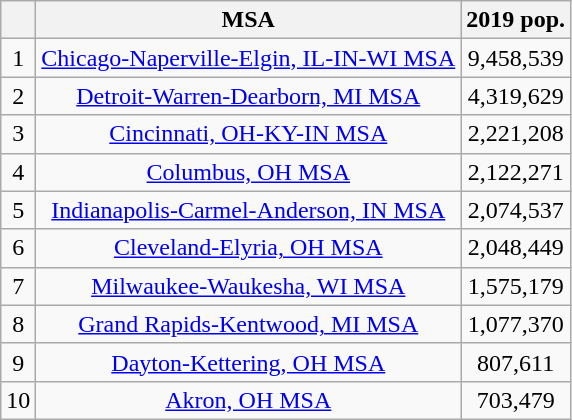<table class="wikitable sortable" style="text-align:center">
<tr>
<th></th>
<th>MSA</th>
<th>2019 pop.</th>
</tr>
<tr>
<td>1</td>
<td><a href='#'>Chicago-Naperville-Elgin, IL-IN-WI MSA</a></td>
<td>9,458,539</td>
</tr>
<tr>
<td>2</td>
<td><a href='#'>Detroit-Warren-Dearborn, MI MSA</a></td>
<td>4,319,629</td>
</tr>
<tr>
<td>3</td>
<td><a href='#'>Cincinnati, OH-KY-IN MSA</a></td>
<td>2,221,208</td>
</tr>
<tr>
<td>4</td>
<td><a href='#'>Columbus, OH MSA</a></td>
<td>2,122,271</td>
</tr>
<tr>
<td>5</td>
<td><a href='#'>Indianapolis-Carmel-Anderson, IN MSA</a></td>
<td>2,074,537</td>
</tr>
<tr>
<td>6</td>
<td><a href='#'>Cleveland-Elyria, OH MSA</a></td>
<td>2,048,449</td>
</tr>
<tr>
<td>7</td>
<td><a href='#'>Milwaukee-Waukesha, WI MSA</a></td>
<td>1,575,179</td>
</tr>
<tr>
<td>8</td>
<td><a href='#'>Grand Rapids-Kentwood, MI MSA</a></td>
<td>1,077,370</td>
</tr>
<tr>
<td>9</td>
<td><a href='#'>Dayton-Kettering, OH MSA</a></td>
<td>807,611</td>
</tr>
<tr>
<td>10</td>
<td><a href='#'>Akron, OH MSA</a></td>
<td>703,479</td>
</tr>
</table>
